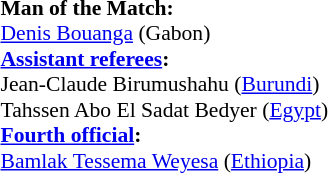<table width=50% style="font-size:90%">
<tr>
<td><br><strong>Man of the Match:</strong>
<br><a href='#'>Denis Bouanga</a> (Gabon)<br><strong><a href='#'>Assistant referees</a>:</strong>
<br>Jean-Claude Birumushahu (<a href='#'>Burundi</a>)
<br>Tahssen Abo El Sadat Bedyer (<a href='#'>Egypt</a>)
<br><strong><a href='#'>Fourth official</a>:</strong>
<br><a href='#'>Bamlak Tessema Weyesa</a> (<a href='#'>Ethiopia</a>)</td>
</tr>
</table>
